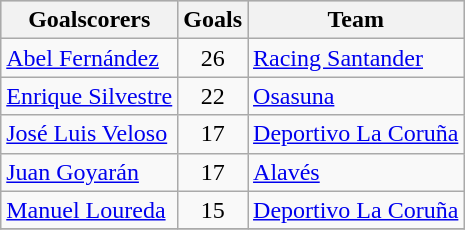<table class="wikitable sortable" class="wikitable">
<tr style="background:#ccc; text-align:center;">
<th>Goalscorers</th>
<th>Goals</th>
<th>Team</th>
</tr>
<tr>
<td> <a href='#'>Abel Fernández</a></td>
<td style="text-align:center;">26</td>
<td><a href='#'>Racing Santander</a></td>
</tr>
<tr>
<td> <a href='#'>Enrique Silvestre</a></td>
<td style="text-align:center;">22</td>
<td><a href='#'>Osasuna</a></td>
</tr>
<tr>
<td> <a href='#'>José Luis Veloso</a></td>
<td style="text-align:center;">17</td>
<td><a href='#'>Deportivo La Coruña</a></td>
</tr>
<tr>
<td> <a href='#'>Juan Goyarán</a></td>
<td style="text-align:center;">17</td>
<td><a href='#'>Alavés</a></td>
</tr>
<tr>
<td> <a href='#'>Manuel Loureda</a></td>
<td style="text-align:center;">15</td>
<td><a href='#'>Deportivo La Coruña</a></td>
</tr>
<tr>
</tr>
</table>
